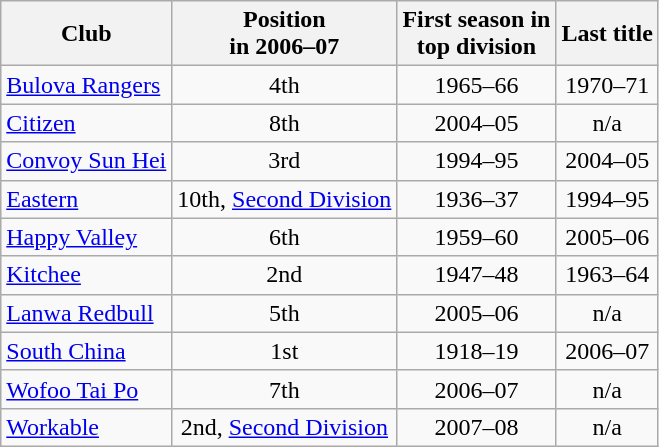<table class="wikitable sortable" style="text-align:center;">
<tr>
<th>Club<br></th>
<th>Position<br>in 2006–07</th>
<th>First season in<br>top division</th>
<th>Last title</th>
</tr>
<tr>
<td style="text-align:left;"><a href='#'>Bulova Rangers</a></td>
<td>4th</td>
<td>1965–66</td>
<td>1970–71</td>
</tr>
<tr>
<td style="text-align:left;"><a href='#'>Citizen</a></td>
<td>8th</td>
<td>2004–05</td>
<td>n/a</td>
</tr>
<tr>
<td style="text-align:left;"><a href='#'>Convoy Sun Hei</a></td>
<td>3rd</td>
<td>1994–95</td>
<td>2004–05</td>
</tr>
<tr>
<td style="text-align:left;"><a href='#'>Eastern</a></td>
<td>10th, <a href='#'>Second Division</a></td>
<td>1936–37</td>
<td>1994–95</td>
</tr>
<tr>
<td style="text-align:left;"><a href='#'>Happy Valley</a></td>
<td>6th</td>
<td>1959–60</td>
<td>2005–06</td>
</tr>
<tr>
<td style="text-align:left;"><a href='#'>Kitchee</a></td>
<td>2nd</td>
<td>1947–48</td>
<td>1963–64</td>
</tr>
<tr>
<td style="text-align:left;"><a href='#'>Lanwa Redbull</a></td>
<td>5th</td>
<td>2005–06</td>
<td>n/a</td>
</tr>
<tr>
<td style="text-align:left;"><a href='#'>South China</a></td>
<td>1st</td>
<td>1918–19</td>
<td>2006–07</td>
</tr>
<tr>
<td style="text-align:left;"><a href='#'>Wofoo Tai Po</a></td>
<td>7th</td>
<td>2006–07</td>
<td>n/a</td>
</tr>
<tr>
<td style="text-align:left;"><a href='#'>Workable</a></td>
<td>2nd, <a href='#'>Second Division</a></td>
<td>2007–08</td>
<td>n/a</td>
</tr>
</table>
